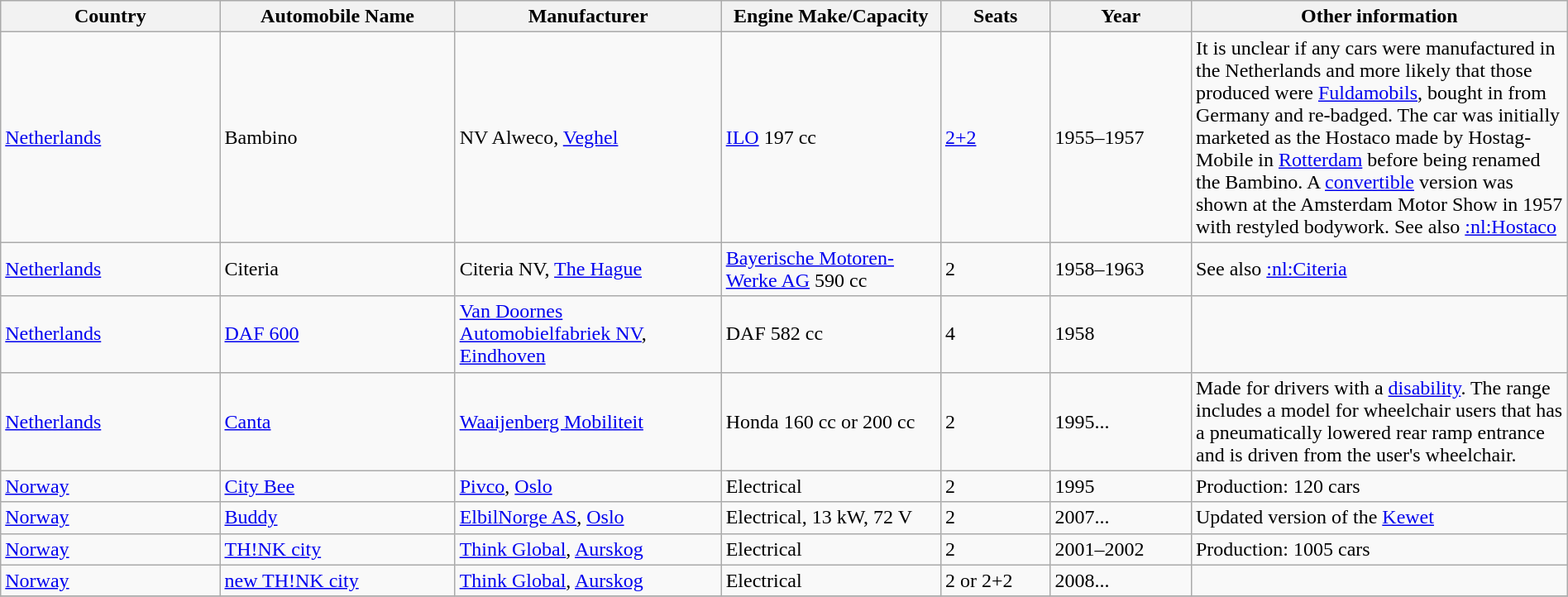<table class="wikitable sortable"  width="100%">
<tr>
<th width="14%">Country</th>
<th width="15%">Automobile Name</th>
<th width="17%">Manufacturer</th>
<th width="14%">Engine Make/Capacity</th>
<th width="7%">Seats</th>
<th width="9%">Year</th>
<th width="24%">Other information</th>
</tr>
<tr>
<td><a href='#'>Netherlands</a></td>
<td>Bambino</td>
<td>NV Alweco, <a href='#'>Veghel</a></td>
<td><a href='#'>ILO</a> 197 cc</td>
<td><a href='#'>2+2</a></td>
<td>1955–1957</td>
<td>It is unclear if any cars were manufactured in the Netherlands and more likely that those produced were <a href='#'>Fuldamobils</a>, bought in from Germany and re-badged. The car was initially marketed as the Hostaco made by Hostag-Mobile in <a href='#'>Rotterdam</a> before being renamed the Bambino. A <a href='#'>convertible</a> version was shown at the Amsterdam Motor Show in 1957 with restyled bodywork. See also <a href='#'>:nl:Hostaco</a></td>
</tr>
<tr>
<td><a href='#'>Netherlands</a></td>
<td>Citeria</td>
<td>Citeria NV, <a href='#'>The Hague</a></td>
<td><a href='#'>Bayerische Motoren-Werke AG</a> 590 cc</td>
<td>2</td>
<td>1958–1963</td>
<td> See also <a href='#'>:nl:Citeria</a></td>
</tr>
<tr>
<td><a href='#'>Netherlands</a></td>
<td><a href='#'>DAF 600</a></td>
<td><a href='#'>Van Doornes Automobielfabriek NV</a>, <a href='#'>Eindhoven</a></td>
<td>DAF 582 cc</td>
<td>4</td>
<td>1958</td>
<td></td>
</tr>
<tr>
<td><a href='#'>Netherlands</a></td>
<td><a href='#'>Canta</a></td>
<td><a href='#'>Waaijenberg Mobiliteit</a></td>
<td>Honda 160 cc or 200 cc</td>
<td>2</td>
<td>1995...</td>
<td> Made for drivers with a <a href='#'>disability</a>. The range includes a model for wheelchair users that has a pneumatically lowered rear ramp entrance and is driven from the user's wheelchair.</td>
</tr>
<tr>
<td><a href='#'>Norway</a></td>
<td><a href='#'>City Bee</a></td>
<td><a href='#'>Pivco</a>, <a href='#'>Oslo</a></td>
<td>Electrical</td>
<td>2</td>
<td>1995</td>
<td>Production: 120 cars</td>
</tr>
<tr>
<td><a href='#'>Norway</a></td>
<td><a href='#'>Buddy</a></td>
<td><a href='#'>ElbilNorge AS</a>, <a href='#'>Oslo</a></td>
<td>Electrical, 13 kW, 72 V</td>
<td>2</td>
<td>2007...</td>
<td>Updated version of the <a href='#'>Kewet</a></td>
</tr>
<tr>
<td><a href='#'>Norway</a></td>
<td><a href='#'>TH!NK city</a></td>
<td><a href='#'>Think Global</a>, <a href='#'>Aurskog</a></td>
<td>Electrical</td>
<td>2</td>
<td>2001–2002</td>
<td>Production: 1005 cars</td>
</tr>
<tr>
<td><a href='#'>Norway</a></td>
<td><a href='#'>new TH!NK city</a></td>
<td><a href='#'>Think Global</a>, <a href='#'>Aurskog</a></td>
<td>Electrical</td>
<td>2 or 2+2</td>
<td>2008...</td>
<td></td>
</tr>
<tr>
</tr>
</table>
